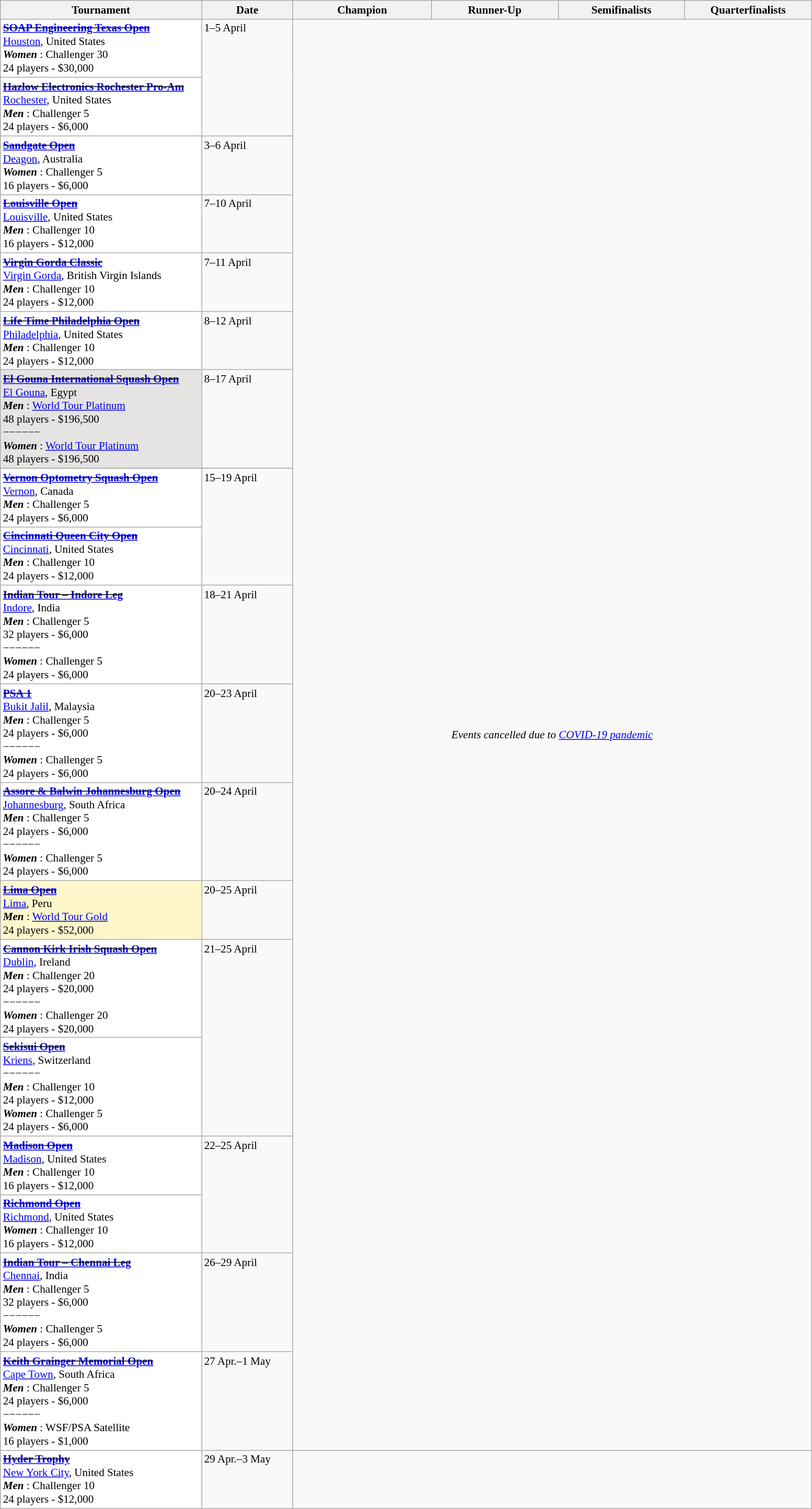<table class="wikitable" style="font-size:88%">
<tr>
<th width=250>Tournament</th>
<th width=110>Date</th>
<th width=170>Champion</th>
<th width=155>Runner-Up</th>
<th width=155>Semifinalists</th>
<th width=155>Quarterfinalists</th>
</tr>
<tr valign=top>
<td style="background:#fff;"><strong><s><a href='#'>SOAP Engineering Texas Open</a></s></strong><br> <a href='#'>Houston</a>, United States<br><strong> <em>Women</em> </strong>: Challenger 30<br>24 players - $30,000</td>
<td rowspan=2>1–5 April</td>
<td colspan="4" rowspan="20" style="vertical-align:middle; text-align:center;"><em>Events cancelled due to <a href='#'>COVID-19 pandemic</a></em></td>
</tr>
<tr valign=top>
<td style="background:#fff;"><strong><s><a href='#'>Hazlow Electronics Rochester Pro-Am</a></s></strong><br> <a href='#'>Rochester</a>, United States<br><strong> <em>Men</em> </strong>: Challenger 5<br>24 players - $6,000</td>
</tr>
<tr valign=top>
<td style="background:#fff;"><strong><s><a href='#'>Sandgate  Open</a></s></strong><br> <a href='#'>Deagon</a>, Australia<br><strong> <em>Women</em> </strong>: Challenger 5<br>16 players - $6,000</td>
<td>3–6 April</td>
</tr>
<tr valign=top>
<td style="background:#fff;"><strong><s><a href='#'>Louisville Open</a></s></strong><br> <a href='#'>Louisville</a>, United States<br><strong> <em>Men</em> </strong>: Challenger 10<br>16 players - $12,000</td>
<td>7–10 April</td>
</tr>
<tr valign=top>
<td style="background:#fff;"><strong><s><a href='#'>Virgin Gorda Classic</a></s></strong><br> <a href='#'>Virgin Gorda</a>, British Virgin Islands<br><strong> <em>Men</em> </strong>: Challenger 10<br>24 players - $12,000</td>
<td>7–11 April</td>
</tr>
<tr valign=top>
<td style="background:#fff;"><strong><s><a href='#'>Life Time Philadelphia Open</a></s></strong><br> <a href='#'>Philadelphia</a>, United States<br><strong> <em>Men</em> </strong>: Challenger 10<br>24 players - $12,000</td>
<td>8–12 April</td>
</tr>
<tr valign=top>
<td rowspan=1 style="background:#E5E4E2;"><strong><s><a href='#'>El Gouna International Squash Open</a></s></strong><br> <a href='#'>El Gouna</a>, Egypt<br><strong> <em>Men</em> </strong>: <a href='#'>World Tour Platinum</a><br>48 players - $196,500<br>−−−−−−<br><strong> <em>Women</em> </strong>: <a href='#'>World Tour Platinum</a><br>48 players - $196,500</td>
<td rowspan=1>8–17 April</td>
</tr>
<tr valign=top>
</tr>
<tr valign=top>
<td style="background:#fff;"><strong><s><a href='#'>Vernon Optometry Squash Open</a></s></strong><br> <a href='#'>Vernon</a>, Canada<br><strong> <em>Men</em> </strong>: Challenger 5<br>24 players - $6,000</td>
<td rowspan=2>15–19 April</td>
</tr>
<tr valign=top>
<td style="background:#fff;"><strong><s><a href='#'>Cincinnati Queen City Open</a></s></strong><br> <a href='#'>Cincinnati</a>, United States<br><strong> <em>Men</em> </strong>: Challenger 10<br>24 players - $12,000</td>
</tr>
<tr valign=top>
<td rowspan=1 style="background:#fff;"><strong><s><a href='#'>  Indian Tour – Indore Leg</a></s></strong><br> <a href='#'>Indore</a>, India<br><strong> <em>Men</em> </strong>: Challenger 5<br>32 players - $6,000<br>−−−−−−<br><strong> <em>Women</em> </strong>: Challenger 5<br>24 players - $6,000</td>
<td rowspan=1>18–21 April</td>
</tr>
<tr valign=top>
<td rowspan=1 style="background:#fff;"><strong><s><a href='#'> PSA 1</a></s></strong><br> <a href='#'>Bukit Jalil</a>, Malaysia<br><strong> <em>Men</em> </strong>: Challenger 5<br>24 players - $6,000<br>−−−−−−<br><strong> <em>Women</em> </strong>: Challenger 5<br>24 players - $6,000</td>
<td rowspan=1>20–23 April</td>
</tr>
<tr valign=top>
<td rowspan=1 style="background:#fff;"><strong><s><a href='#'>Assore & Balwin Johannesburg Open</a></s></strong><br> <a href='#'>Johannesburg</a>, South Africa<br><strong> <em>Men</em> </strong>: Challenger 5<br>24 players - $6,000<br>−−−−−−<br><strong> <em>Women</em> </strong>: Challenger 5<br>24 players - $6,000</td>
<td rowspan=1>20–24 April</td>
</tr>
<tr valign=top>
<td style="background:#fff7cc;"><strong><s><a href='#'>Lima Open</a></s></strong><br> <a href='#'>Lima</a>, Peru<br><strong> <em>Men</em> </strong>: <a href='#'>World Tour Gold</a><br>24 players - $52,000</td>
<td>20–25 April</td>
</tr>
<tr valign=top>
<td rowspan=1 style="background:#fff;"><strong><s><a href='#'>Cannon Kirk Irish Squash Open</a></s></strong><br> <a href='#'>Dublin</a>, Ireland<br><strong> <em>Men</em> </strong>: Challenger 20<br>24 players - $20,000<br>−−−−−−<br><strong> <em>Women</em> </strong>: Challenger 20<br>24 players - $20,000</td>
<td rowspan=2>21–25 April</td>
</tr>
<tr valign=top>
<td rowspan=1 style="background:#fff;"><strong><s><a href='#'>Sekisui Open</a></s></strong><br> <a href='#'>Kriens</a>, Switzerland<br>−−−−−−<br><strong> <em>Men</em> </strong>: Challenger 10<br>24 players - $12,000<br><strong> <em>Women</em> </strong>: Challenger 5<br>24 players - $6,000</td>
</tr>
<tr valign=top>
<td style="background:#fff;"><strong><s><a href='#'>Madison Open</a></s></strong><br> <a href='#'>Madison</a>, United States<br><strong> <em>Men</em> </strong>: Challenger 10<br>16 players - $12,000</td>
<td rowspan=2>22–25 April</td>
</tr>
<tr valign=top>
<td style="background:#fff;"><strong><s><a href='#'>Richmond Open</a></s></strong><br> <a href='#'>Richmond</a>, United States<br><strong> <em>Women</em> </strong>: Challenger 10<br>16 players - $12,000</td>
</tr>
<tr valign=top>
<td rowspan=1 style="background:#fff;"><strong><s><a href='#'>  Indian Tour – Chennai Leg</a></s></strong><br> <a href='#'>Chennai</a>, India<br><strong> <em>Men</em> </strong>: Challenger 5<br>32 players - $6,000<br>−−−−−−<br><strong> <em>Women</em> </strong>: Challenger 5<br>24 players - $6,000</td>
<td rowspan=1>26–29 April</td>
</tr>
<tr valign=top>
<td rowspan=1 style="background:#fff;"><strong><s><a href='#'> Keith Grainger Memorial  Open</a></s></strong><br> <a href='#'>Cape Town</a>, South Africa<br><strong> <em>Men</em> </strong>: Challenger 5<br>24 players - $6,000<br>−−−−−−<br><strong> <em>Women</em> </strong>: WSF/PSA Satellite<br>16 players - $1,000</td>
<td rowspan=1>27 Apr.–1 May</td>
</tr>
<tr valign=top>
<td style="background:#fff;"><strong><s><a href='#'>Hyder Trophy</a></s></strong><br> <a href='#'>New York City</a>, United States<br><strong> <em>Men</em> </strong>: Challenger 10<br>24 players - $12,000</td>
<td>29 Apr.–3 May</td>
</tr>
</table>
